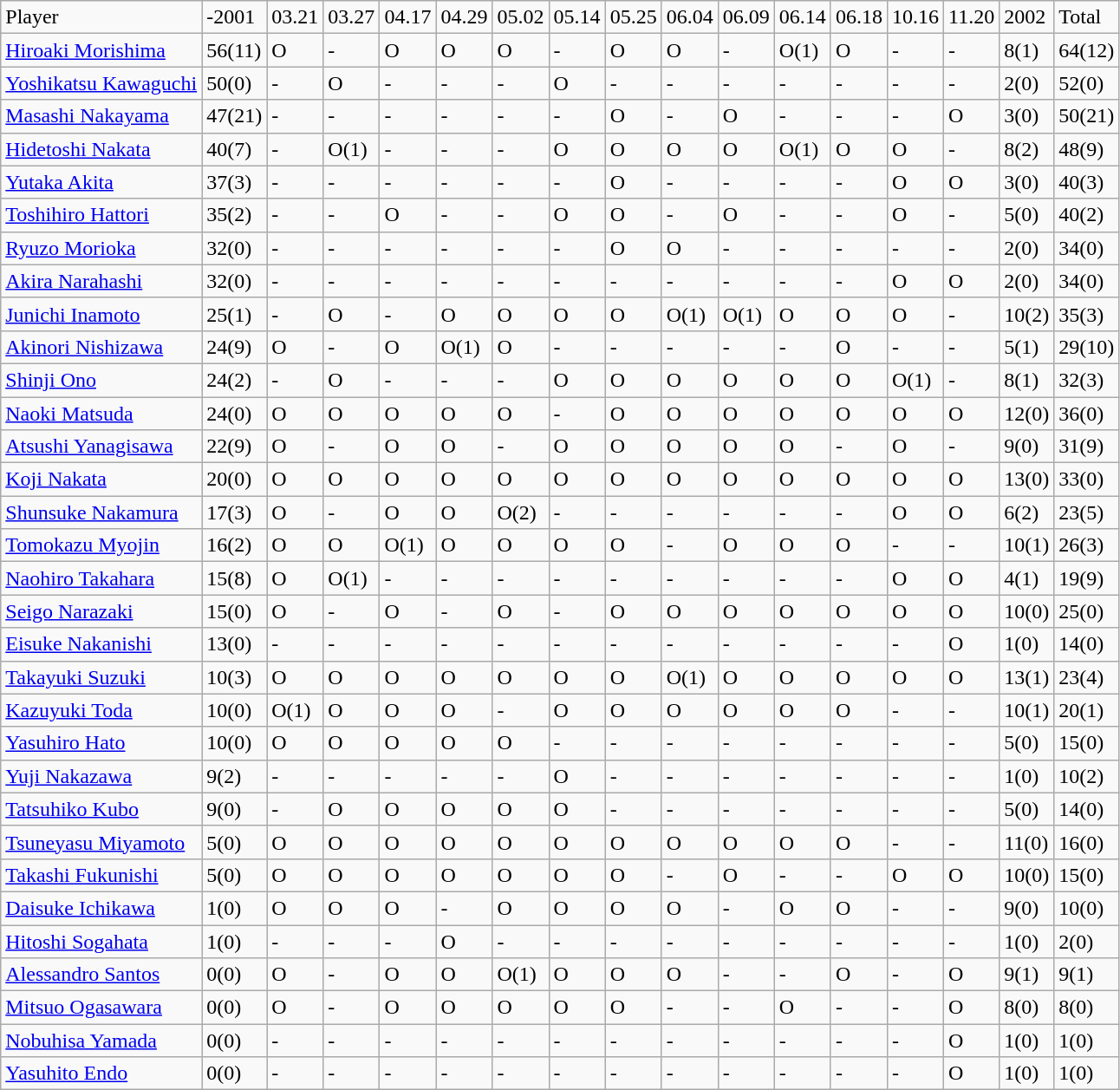<table class="wikitable" style="text-align:left;">
<tr>
<td>Player</td>
<td>-2001</td>
<td>03.21</td>
<td>03.27</td>
<td>04.17</td>
<td>04.29</td>
<td>05.02</td>
<td>05.14</td>
<td>05.25</td>
<td>06.04</td>
<td>06.09</td>
<td>06.14</td>
<td>06.18</td>
<td>10.16</td>
<td>11.20</td>
<td>2002</td>
<td>Total</td>
</tr>
<tr>
<td><a href='#'>Hiroaki Morishima</a></td>
<td>56(11)</td>
<td>O</td>
<td>-</td>
<td>O</td>
<td>O</td>
<td>O</td>
<td>-</td>
<td>O</td>
<td>O</td>
<td>-</td>
<td>O(1)</td>
<td>O</td>
<td>-</td>
<td>-</td>
<td>8(1)</td>
<td>64(12)</td>
</tr>
<tr>
<td><a href='#'>Yoshikatsu Kawaguchi</a></td>
<td>50(0)</td>
<td>-</td>
<td>O</td>
<td>-</td>
<td>-</td>
<td>-</td>
<td>O</td>
<td>-</td>
<td>-</td>
<td>-</td>
<td>-</td>
<td>-</td>
<td>-</td>
<td>-</td>
<td>2(0)</td>
<td>52(0)</td>
</tr>
<tr>
<td><a href='#'>Masashi Nakayama</a></td>
<td>47(21)</td>
<td>-</td>
<td>-</td>
<td>-</td>
<td>-</td>
<td>-</td>
<td>-</td>
<td>O</td>
<td>-</td>
<td>O</td>
<td>-</td>
<td>-</td>
<td>-</td>
<td>O</td>
<td>3(0)</td>
<td>50(21)</td>
</tr>
<tr>
<td><a href='#'>Hidetoshi Nakata</a></td>
<td>40(7)</td>
<td>-</td>
<td>O(1)</td>
<td>-</td>
<td>-</td>
<td>-</td>
<td>O</td>
<td>O</td>
<td>O</td>
<td>O</td>
<td>O(1)</td>
<td>O</td>
<td>O</td>
<td>-</td>
<td>8(2)</td>
<td>48(9)</td>
</tr>
<tr>
<td><a href='#'>Yutaka Akita</a></td>
<td>37(3)</td>
<td>-</td>
<td>-</td>
<td>-</td>
<td>-</td>
<td>-</td>
<td>-</td>
<td>O</td>
<td>-</td>
<td>-</td>
<td>-</td>
<td>-</td>
<td>O</td>
<td>O</td>
<td>3(0)</td>
<td>40(3)</td>
</tr>
<tr>
<td><a href='#'>Toshihiro Hattori</a></td>
<td>35(2)</td>
<td>-</td>
<td>-</td>
<td>O</td>
<td>-</td>
<td>-</td>
<td>O</td>
<td>O</td>
<td>-</td>
<td>O</td>
<td>-</td>
<td>-</td>
<td>O</td>
<td>-</td>
<td>5(0)</td>
<td>40(2)</td>
</tr>
<tr>
<td><a href='#'>Ryuzo Morioka</a></td>
<td>32(0)</td>
<td>-</td>
<td>-</td>
<td>-</td>
<td>-</td>
<td>-</td>
<td>-</td>
<td>O</td>
<td>O</td>
<td>-</td>
<td>-</td>
<td>-</td>
<td>-</td>
<td>-</td>
<td>2(0)</td>
<td>34(0)</td>
</tr>
<tr>
<td><a href='#'>Akira Narahashi</a></td>
<td>32(0)</td>
<td>-</td>
<td>-</td>
<td>-</td>
<td>-</td>
<td>-</td>
<td>-</td>
<td>-</td>
<td>-</td>
<td>-</td>
<td>-</td>
<td>-</td>
<td>O</td>
<td>O</td>
<td>2(0)</td>
<td>34(0)</td>
</tr>
<tr>
<td><a href='#'>Junichi Inamoto</a></td>
<td>25(1)</td>
<td>-</td>
<td>O</td>
<td>-</td>
<td>O</td>
<td>O</td>
<td>O</td>
<td>O</td>
<td>O(1)</td>
<td>O(1)</td>
<td>O</td>
<td>O</td>
<td>O</td>
<td>-</td>
<td>10(2)</td>
<td>35(3)</td>
</tr>
<tr>
<td><a href='#'>Akinori Nishizawa</a></td>
<td>24(9)</td>
<td>O</td>
<td>-</td>
<td>O</td>
<td>O(1)</td>
<td>O</td>
<td>-</td>
<td>-</td>
<td>-</td>
<td>-</td>
<td>-</td>
<td>O</td>
<td>-</td>
<td>-</td>
<td>5(1)</td>
<td>29(10)</td>
</tr>
<tr>
<td><a href='#'>Shinji Ono</a></td>
<td>24(2)</td>
<td>-</td>
<td>O</td>
<td>-</td>
<td>-</td>
<td>-</td>
<td>O</td>
<td>O</td>
<td>O</td>
<td>O</td>
<td>O</td>
<td>O</td>
<td>O(1)</td>
<td>-</td>
<td>8(1)</td>
<td>32(3)</td>
</tr>
<tr>
<td><a href='#'>Naoki Matsuda</a></td>
<td>24(0)</td>
<td>O</td>
<td>O</td>
<td>O</td>
<td>O</td>
<td>O</td>
<td>-</td>
<td>O</td>
<td>O</td>
<td>O</td>
<td>O</td>
<td>O</td>
<td>O</td>
<td>O</td>
<td>12(0)</td>
<td>36(0)</td>
</tr>
<tr>
<td><a href='#'>Atsushi Yanagisawa</a></td>
<td>22(9)</td>
<td>O</td>
<td>-</td>
<td>O</td>
<td>O</td>
<td>-</td>
<td>O</td>
<td>O</td>
<td>O</td>
<td>O</td>
<td>O</td>
<td>-</td>
<td>O</td>
<td>-</td>
<td>9(0)</td>
<td>31(9)</td>
</tr>
<tr>
<td><a href='#'>Koji Nakata</a></td>
<td>20(0)</td>
<td>O</td>
<td>O</td>
<td>O</td>
<td>O</td>
<td>O</td>
<td>O</td>
<td>O</td>
<td>O</td>
<td>O</td>
<td>O</td>
<td>O</td>
<td>O</td>
<td>O</td>
<td>13(0)</td>
<td>33(0)</td>
</tr>
<tr>
<td><a href='#'>Shunsuke Nakamura</a></td>
<td>17(3)</td>
<td>O</td>
<td>-</td>
<td>O</td>
<td>O</td>
<td>O(2)</td>
<td>-</td>
<td>-</td>
<td>-</td>
<td>-</td>
<td>-</td>
<td>-</td>
<td>O</td>
<td>O</td>
<td>6(2)</td>
<td>23(5)</td>
</tr>
<tr>
<td><a href='#'>Tomokazu Myojin</a></td>
<td>16(2)</td>
<td>O</td>
<td>O</td>
<td>O(1)</td>
<td>O</td>
<td>O</td>
<td>O</td>
<td>O</td>
<td>-</td>
<td>O</td>
<td>O</td>
<td>O</td>
<td>-</td>
<td>-</td>
<td>10(1)</td>
<td>26(3)</td>
</tr>
<tr>
<td><a href='#'>Naohiro Takahara</a></td>
<td>15(8)</td>
<td>O</td>
<td>O(1)</td>
<td>-</td>
<td>-</td>
<td>-</td>
<td>-</td>
<td>-</td>
<td>-</td>
<td>-</td>
<td>-</td>
<td>-</td>
<td>O</td>
<td>O</td>
<td>4(1)</td>
<td>19(9)</td>
</tr>
<tr>
<td><a href='#'>Seigo Narazaki</a></td>
<td>15(0)</td>
<td>O</td>
<td>-</td>
<td>O</td>
<td>-</td>
<td>O</td>
<td>-</td>
<td>O</td>
<td>O</td>
<td>O</td>
<td>O</td>
<td>O</td>
<td>O</td>
<td>O</td>
<td>10(0)</td>
<td>25(0)</td>
</tr>
<tr>
<td><a href='#'>Eisuke Nakanishi</a></td>
<td>13(0)</td>
<td>-</td>
<td>-</td>
<td>-</td>
<td>-</td>
<td>-</td>
<td>-</td>
<td>-</td>
<td>-</td>
<td>-</td>
<td>-</td>
<td>-</td>
<td>-</td>
<td>O</td>
<td>1(0)</td>
<td>14(0)</td>
</tr>
<tr>
<td><a href='#'>Takayuki Suzuki</a></td>
<td>10(3)</td>
<td>O</td>
<td>O</td>
<td>O</td>
<td>O</td>
<td>O</td>
<td>O</td>
<td>O</td>
<td>O(1)</td>
<td>O</td>
<td>O</td>
<td>O</td>
<td>O</td>
<td>O</td>
<td>13(1)</td>
<td>23(4)</td>
</tr>
<tr>
<td><a href='#'>Kazuyuki Toda</a></td>
<td>10(0)</td>
<td>O(1)</td>
<td>O</td>
<td>O</td>
<td>O</td>
<td>-</td>
<td>O</td>
<td>O</td>
<td>O</td>
<td>O</td>
<td>O</td>
<td>O</td>
<td>-</td>
<td>-</td>
<td>10(1)</td>
<td>20(1)</td>
</tr>
<tr>
<td><a href='#'>Yasuhiro Hato</a></td>
<td>10(0)</td>
<td>O</td>
<td>O</td>
<td>O</td>
<td>O</td>
<td>O</td>
<td>-</td>
<td>-</td>
<td>-</td>
<td>-</td>
<td>-</td>
<td>-</td>
<td>-</td>
<td>-</td>
<td>5(0)</td>
<td>15(0)</td>
</tr>
<tr>
<td><a href='#'>Yuji Nakazawa</a></td>
<td>9(2)</td>
<td>-</td>
<td>-</td>
<td>-</td>
<td>-</td>
<td>-</td>
<td>O</td>
<td>-</td>
<td>-</td>
<td>-</td>
<td>-</td>
<td>-</td>
<td>-</td>
<td>-</td>
<td>1(0)</td>
<td>10(2)</td>
</tr>
<tr>
<td><a href='#'>Tatsuhiko Kubo</a></td>
<td>9(0)</td>
<td>-</td>
<td>O</td>
<td>O</td>
<td>O</td>
<td>O</td>
<td>O</td>
<td>-</td>
<td>-</td>
<td>-</td>
<td>-</td>
<td>-</td>
<td>-</td>
<td>-</td>
<td>5(0)</td>
<td>14(0)</td>
</tr>
<tr>
<td><a href='#'>Tsuneyasu Miyamoto</a></td>
<td>5(0)</td>
<td>O</td>
<td>O</td>
<td>O</td>
<td>O</td>
<td>O</td>
<td>O</td>
<td>O</td>
<td>O</td>
<td>O</td>
<td>O</td>
<td>O</td>
<td>-</td>
<td>-</td>
<td>11(0)</td>
<td>16(0)</td>
</tr>
<tr>
<td><a href='#'>Takashi Fukunishi</a></td>
<td>5(0)</td>
<td>O</td>
<td>O</td>
<td>O</td>
<td>O</td>
<td>O</td>
<td>O</td>
<td>O</td>
<td>-</td>
<td>O</td>
<td>-</td>
<td>-</td>
<td>O</td>
<td>O</td>
<td>10(0)</td>
<td>15(0)</td>
</tr>
<tr>
<td><a href='#'>Daisuke Ichikawa</a></td>
<td>1(0)</td>
<td>O</td>
<td>O</td>
<td>O</td>
<td>-</td>
<td>O</td>
<td>O</td>
<td>O</td>
<td>O</td>
<td>-</td>
<td>O</td>
<td>O</td>
<td>-</td>
<td>-</td>
<td>9(0)</td>
<td>10(0)</td>
</tr>
<tr>
<td><a href='#'>Hitoshi Sogahata</a></td>
<td>1(0)</td>
<td>-</td>
<td>-</td>
<td>-</td>
<td>O</td>
<td>-</td>
<td>-</td>
<td>-</td>
<td>-</td>
<td>-</td>
<td>-</td>
<td>-</td>
<td>-</td>
<td>-</td>
<td>1(0)</td>
<td>2(0)</td>
</tr>
<tr>
<td><a href='#'>Alessandro Santos</a></td>
<td>0(0)</td>
<td>O</td>
<td>-</td>
<td>O</td>
<td>O</td>
<td>O(1)</td>
<td>O</td>
<td>O</td>
<td>O</td>
<td>-</td>
<td>-</td>
<td>O</td>
<td>-</td>
<td>O</td>
<td>9(1)</td>
<td>9(1)</td>
</tr>
<tr>
<td><a href='#'>Mitsuo Ogasawara</a></td>
<td>0(0)</td>
<td>O</td>
<td>-</td>
<td>O</td>
<td>O</td>
<td>O</td>
<td>O</td>
<td>O</td>
<td>-</td>
<td>-</td>
<td>O</td>
<td>-</td>
<td>-</td>
<td>O</td>
<td>8(0)</td>
<td>8(0)</td>
</tr>
<tr>
<td><a href='#'>Nobuhisa Yamada</a></td>
<td>0(0)</td>
<td>-</td>
<td>-</td>
<td>-</td>
<td>-</td>
<td>-</td>
<td>-</td>
<td>-</td>
<td>-</td>
<td>-</td>
<td>-</td>
<td>-</td>
<td>-</td>
<td>O</td>
<td>1(0)</td>
<td>1(0)</td>
</tr>
<tr>
<td><a href='#'>Yasuhito Endo</a></td>
<td>0(0)</td>
<td>-</td>
<td>-</td>
<td>-</td>
<td>-</td>
<td>-</td>
<td>-</td>
<td>-</td>
<td>-</td>
<td>-</td>
<td>-</td>
<td>-</td>
<td>-</td>
<td>O</td>
<td>1(0)</td>
<td>1(0)</td>
</tr>
</table>
